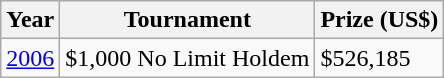<table class="wikitable">
<tr>
<th>Year</th>
<th>Tournament</th>
<th>Prize (US$)</th>
</tr>
<tr>
<td><a href='#'>2006</a></td>
<td>$1,000 No Limit Holdem</td>
<td>$526,185</td>
</tr>
</table>
